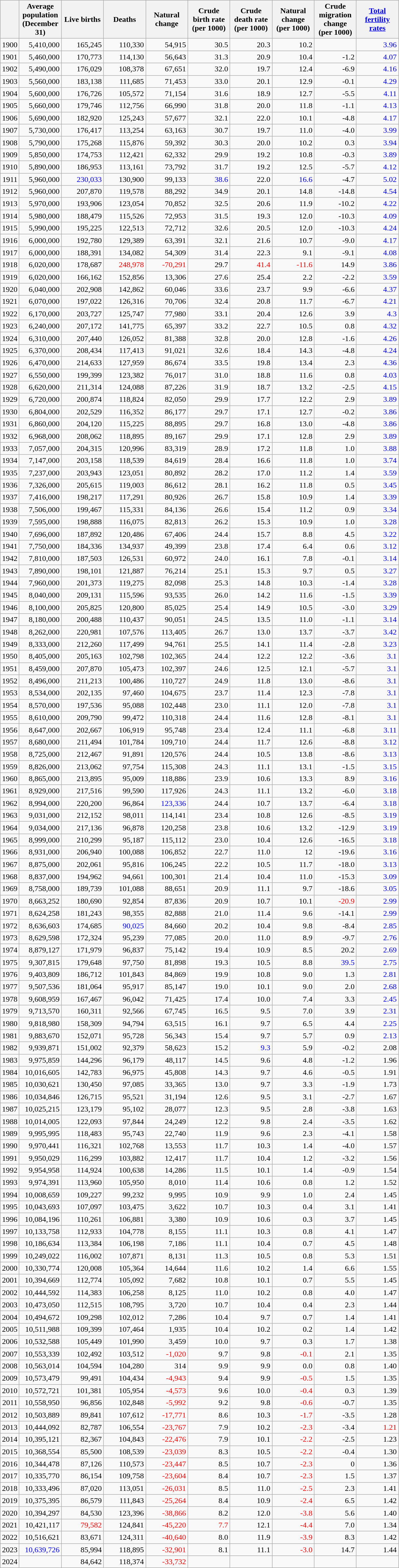<table class="wikitable sortable" style="text-align: right;">
<tr>
<th><br></th>
<th width="80pt">Average population (December 31)</th>
<th width="80pt">Live births</th>
<th width="80pt">Deaths</th>
<th width="80pt">Natural change</th>
<th width="80pt">Crude birth rate (per 1000)</th>
<th width="80pt">Crude death rate (per 1000)</th>
<th width="80pt">Natural change (per 1000)</th>
<th width="80pt">Crude migration change (per 1000)</th>
<th width="80pt"><a href='#'>Total fertility rates</a></th>
</tr>
<tr>
<td>1900</td>
<td align="right">5,410,000</td>
<td align="right">165,245</td>
<td align="right">110,330</td>
<td align="right">54,915</td>
<td align="right">30.5</td>
<td align="right">20.3</td>
<td align="right">10.2</td>
<td></td>
<td style="text-align:right; color:blue;">3.96</td>
</tr>
<tr>
<td>1901</td>
<td align="right">5,460,000</td>
<td align="right">170,773</td>
<td align="right">114,130</td>
<td align="right">56,643</td>
<td align="right">31.3</td>
<td align="right">20.9</td>
<td align="right">10.4</td>
<td>-1.2</td>
<td style="text-align:right; color:blue;">4.07</td>
</tr>
<tr>
<td>1902</td>
<td align="right">5,490,000</td>
<td align="right">176,029</td>
<td align="right">108,378</td>
<td align="right">67,651</td>
<td align="right">32.0</td>
<td align="right">19.7</td>
<td align="right">12.4</td>
<td>-6.9</td>
<td style="text-align:right; color:blue;">4.16</td>
</tr>
<tr>
<td>1903</td>
<td align="right">5,560,000</td>
<td align="right">183,138</td>
<td align="right">111,685</td>
<td align="right">71,453</td>
<td align="right">33.0</td>
<td align="right">20.1</td>
<td align="right">12.9</td>
<td>-0.1</td>
<td style="text-align:right; color:blue;">4.29</td>
</tr>
<tr>
<td>1904</td>
<td align="right">5,600,000</td>
<td align="right">176,726</td>
<td align="right">105,572</td>
<td align="right">71,154</td>
<td align="right">31.6</td>
<td align="right">18.9</td>
<td align="right">12.7</td>
<td>-5.5</td>
<td style="text-align:right; color:blue;">4.11</td>
</tr>
<tr>
<td>1905</td>
<td align="right">5,660,000</td>
<td align="right">179,746</td>
<td align="right">112,756</td>
<td align="right">66,990</td>
<td align="right">31.8</td>
<td align="right">20.0</td>
<td align="right">11.8</td>
<td>-1.1</td>
<td style="text-align:right; color:blue;">4.13</td>
</tr>
<tr>
<td>1906</td>
<td align="right">5,690,000</td>
<td align="right">182,920</td>
<td align="right">125,243</td>
<td align="right">57,677</td>
<td align="right">32.1</td>
<td align="right">22.0</td>
<td align="right">10.1</td>
<td>-4.8</td>
<td style="text-align:right; color:blue;">4.17</td>
</tr>
<tr>
<td>1907</td>
<td align="right">5,730,000</td>
<td align="right">176,417</td>
<td align="right">113,254</td>
<td align="right">63,163</td>
<td align="right">30.7</td>
<td align="right">19.7</td>
<td align="right">11.0</td>
<td>-4.0</td>
<td style="text-align:right; color:blue;">3.99</td>
</tr>
<tr>
<td>1908</td>
<td align="right">5,790,000</td>
<td align="right">175,268</td>
<td align="right">115,876</td>
<td align="right">59,392</td>
<td align="right">30.3</td>
<td align="right">20.0</td>
<td align="right">10.2</td>
<td>0.3</td>
<td style="text-align:right; color:blue;">3.94</td>
</tr>
<tr>
<td>1909</td>
<td align="right">5,850,000</td>
<td align="right">174,753</td>
<td align="right">112,421</td>
<td align="right">62,332</td>
<td align="right">29.9</td>
<td align="right">19.2</td>
<td align="right">10.8</td>
<td>-0.3</td>
<td style="text-align:right; color:blue;">3.89</td>
</tr>
<tr>
<td>1910</td>
<td align="right">5,890,000</td>
<td align="right">186,953</td>
<td align="right">113,161</td>
<td align="right">73,792</td>
<td align="right">31.7</td>
<td align="right">19.2</td>
<td align="right">12.5</td>
<td>-5.7</td>
<td style="text-align:right; color:blue;">4.12</td>
</tr>
<tr>
<td>1911</td>
<td align="right">5,960,000</td>
<td align="right" style="color: blue">230,033</td>
<td align="right">130,900</td>
<td align="right">99,133</td>
<td style="color: blue">38.6</td>
<td align="right">22.0</td>
<td style="color:blue;">16.6</td>
<td>-4.7</td>
<td style="color:blue;">5.02</td>
</tr>
<tr>
<td>1912</td>
<td align="right">5,960,000</td>
<td align="right">207,870</td>
<td align="right">119,578</td>
<td align="right">88,292</td>
<td align="right">34.9</td>
<td align="right">20.1</td>
<td align="right">14.8</td>
<td>-14.8</td>
<td style="text-align:right; color:blue;">4.54</td>
</tr>
<tr>
<td>1913</td>
<td align="right">5,970,000</td>
<td align="right">193,906</td>
<td align="right">123,054</td>
<td align="right">70,852</td>
<td align="right">32.5</td>
<td align="right">20.6</td>
<td align="right">11.9</td>
<td>-10.2</td>
<td style="text-align:right; color:blue;">4.22</td>
</tr>
<tr>
<td>1914</td>
<td align="right">5,980,000</td>
<td align="right">188,479</td>
<td align="right">115,526</td>
<td align="right">72,953</td>
<td align="right">31.5</td>
<td align="right">19.3</td>
<td align="right">12.0</td>
<td>-10.3</td>
<td style="text-align:right; color:blue;">4.09</td>
</tr>
<tr>
<td>1915</td>
<td align="right">5,990,000</td>
<td align="right">195,225</td>
<td align="right">122,513</td>
<td align="right">72,712</td>
<td align="right">32.6</td>
<td align="right">20.5</td>
<td align="right">12.0</td>
<td>-10.3</td>
<td style="text-align:right; color:blue;">4.24</td>
</tr>
<tr>
<td>1916</td>
<td align="right">6,000,000</td>
<td align="right">192,780</td>
<td align="right">129,389</td>
<td align="right">63,391</td>
<td align="right">32.1</td>
<td align="right">21.6</td>
<td align="right">10.7</td>
<td>-9.0</td>
<td style="text-align:right; color:blue;">4.17</td>
</tr>
<tr>
<td>1917</td>
<td align="right">6,000,000</td>
<td align="right">188,391</td>
<td align="right">134,082</td>
<td align="right">54,309</td>
<td align="right">31.4</td>
<td align="right">22.3</td>
<td align="right">9.1</td>
<td>-9.1</td>
<td style="text-align:right; color:blue;">4.08</td>
</tr>
<tr>
<td>1918</td>
<td align="right">6,020,000</td>
<td align="right">178,687</td>
<td align="right" style="color: red">248,978</td>
<td align="right" style="color: red">-70,291</td>
<td align="right">29.7</td>
<td style="color: red">41.4</td>
<td align="right" style="color: red">-11.6</td>
<td>14.9</td>
<td style="text-align:right; color:blue;">3.86</td>
</tr>
<tr>
<td>1919</td>
<td align="right">6,020,000</td>
<td align="right">166,162</td>
<td align="right">152,856</td>
<td align="right">13,306</td>
<td align="right">27.6</td>
<td align="right">25.4</td>
<td align="right">2.2</td>
<td>-2.2</td>
<td style="text-align:right; color:blue;">3.59</td>
</tr>
<tr>
<td>1920</td>
<td align="right">6,040,000</td>
<td align="right">202,908</td>
<td align="right">142,862</td>
<td align="right">60,046</td>
<td align="right">33.6</td>
<td align="right">23.7</td>
<td align="right">9.9</td>
<td>-6.6</td>
<td style="text-align:right; color:blue;">4.37</td>
</tr>
<tr>
<td>1921</td>
<td align="right">6,070,000</td>
<td align="right">197,022</td>
<td align="right">126,316</td>
<td align="right">70,706</td>
<td align="right">32.4</td>
<td align="right">20.8</td>
<td align="right">11.7</td>
<td>-6.7</td>
<td style="text-align:right; color:blue;">4.21</td>
</tr>
<tr>
<td>1922</td>
<td align="right">6,170,000</td>
<td align="right">203,727</td>
<td align="right">125,747</td>
<td align="right">77,980</td>
<td align="right">33.1</td>
<td align="right">20.4</td>
<td align="right">12.6</td>
<td>3.9</td>
<td style="text-align:right; color:blue;">4.3</td>
</tr>
<tr>
<td>1923</td>
<td align="right">6,240,000</td>
<td align="right">207,172</td>
<td align="right">141,775</td>
<td align="right">65,397</td>
<td align="right">33.2</td>
<td align="right">22.7</td>
<td align="right">10.5</td>
<td>0.8</td>
<td style="text-align:right; color:blue;">4.32</td>
</tr>
<tr>
<td>1924</td>
<td align="right">6,310,000</td>
<td align="right">207,440</td>
<td align="right">126,052</td>
<td align="right">81,388</td>
<td align="right">32.8</td>
<td align="right">20.0</td>
<td align="right">12.8</td>
<td>-1.6</td>
<td style="text-align:right; color:blue;">4.26</td>
</tr>
<tr>
<td>1925</td>
<td align="right">6,370,000</td>
<td align="right">208,434</td>
<td align="right">117,413</td>
<td align="right">91,021</td>
<td align="right">32.6</td>
<td align="right">18.4</td>
<td align="right">14.3</td>
<td>-4.8</td>
<td style="text-align:right; color:blue;">4.24</td>
</tr>
<tr>
<td>1926</td>
<td align="right">6,470,000</td>
<td align="right">214,633</td>
<td align="right">127,959</td>
<td align="right">86,674</td>
<td align="right">33.5</td>
<td align="right">19.8</td>
<td align="right">13.4</td>
<td>2.3</td>
<td style="text-align:right; color:blue;">4.36</td>
</tr>
<tr>
<td>1927</td>
<td align="right">6,550,000</td>
<td align="right">199,399</td>
<td align="right">123,382</td>
<td align="right">76,017</td>
<td align="right">31.0</td>
<td align="right">18.8</td>
<td align="right">11.6</td>
<td>0.8</td>
<td style="text-align:right; color:blue;">4.03</td>
</tr>
<tr>
<td>1928</td>
<td align="right">6,620,000</td>
<td align="right">211,314</td>
<td align="right">124,088</td>
<td align="right">87,226</td>
<td align="right">31.9</td>
<td align="right">18.7</td>
<td align="right">13.2</td>
<td>-2.5</td>
<td style="text-align:right; color:blue;">4.15</td>
</tr>
<tr>
<td>1929</td>
<td align="right">6,720,000</td>
<td align="right">200,874</td>
<td align="right">118,824</td>
<td align="right">82,050</td>
<td align="right">29.9</td>
<td align="right">17.7</td>
<td align="right">12.2</td>
<td>2.9</td>
<td style="text-align:right; color:blue;">3.89</td>
</tr>
<tr>
<td>1930</td>
<td align="right">6,804,000</td>
<td align="right">202,529</td>
<td align="right">116,352</td>
<td align="right">86,177</td>
<td align="right">29.7</td>
<td align="right">17.1</td>
<td align="right">12.7</td>
<td>-0.2</td>
<td style="text-align:right; color:blue;">3.86</td>
</tr>
<tr>
<td>1931</td>
<td align="right">6,860,000</td>
<td align="right">204,120</td>
<td align="right">115,225</td>
<td align="right">88,895</td>
<td align="right">29.7</td>
<td align="right">16.8</td>
<td align="right">13.0</td>
<td>-4.8</td>
<td style="text-align:right; color:blue;">3.86</td>
</tr>
<tr>
<td>1932</td>
<td align="right">6,968,000</td>
<td align="right">208,062</td>
<td align="right">118,895</td>
<td align="right">89,167</td>
<td align="right">29.9</td>
<td align="right">17.1</td>
<td align="right">12.8</td>
<td>2.9</td>
<td style="text-align:right; color:blue;">3.89</td>
</tr>
<tr>
<td>1933</td>
<td align="right">7,057,000</td>
<td align="right">204,315</td>
<td align="right">120,996</td>
<td align="right">83,319</td>
<td align="right">28.9</td>
<td align="right">17.2</td>
<td align="right">11.8</td>
<td>1.0</td>
<td style="text-align:right; color:blue;">3.88</td>
</tr>
<tr>
<td>1934</td>
<td align="right">7,147,000</td>
<td align="right">203,158</td>
<td align="right">118,539</td>
<td align="right">84,619</td>
<td align="right">28.4</td>
<td align="right">16.6</td>
<td align="right">11.8</td>
<td>1.0</td>
<td style="text-align:right; color:blue;">3.74</td>
</tr>
<tr>
<td>1935</td>
<td align="right">7,237,000</td>
<td align="right">203,943</td>
<td align="right">123,051</td>
<td align="right">80,892</td>
<td align="right">28.2</td>
<td align="right">17.0</td>
<td align="right">11.2</td>
<td>1.4</td>
<td style="text-align:right; color:blue;">3.59</td>
</tr>
<tr>
<td>1936</td>
<td align="right">7,326,000</td>
<td align="right">205,615</td>
<td align="right">119,003</td>
<td align="right">86,612</td>
<td align="right">28.1</td>
<td align="right">16.2</td>
<td align="right">11.8</td>
<td>0.5</td>
<td style="text-align:right; color:blue;">3.45</td>
</tr>
<tr>
<td>1937</td>
<td align="right">7,416,000</td>
<td align="right">198,217</td>
<td align="right">117,291</td>
<td align="right">80,926</td>
<td align="right">26.7</td>
<td align="right">15.8</td>
<td align="right">10.9</td>
<td>1.4</td>
<td style="text-align:right; color:blue;">3.39</td>
</tr>
<tr>
<td>1938</td>
<td align="right">7,506,000</td>
<td align="right">199,467</td>
<td align="right">115,331</td>
<td align="right">84,136</td>
<td align="right">26.6</td>
<td align="right">15.4</td>
<td align="right">11.2</td>
<td>0.9</td>
<td style="text-align:right; color:blue;">3.34</td>
</tr>
<tr>
<td>1939</td>
<td align="right">7,595,000</td>
<td align="right">198,888</td>
<td align="right">116,075</td>
<td align="right">82,813</td>
<td align="right">26.2</td>
<td align="right">15.3</td>
<td align="right">10.9</td>
<td>1.0</td>
<td style="text-align:right; color:blue;">3.28</td>
</tr>
<tr>
<td>1940</td>
<td align="right">7,696,000</td>
<td align="right">187,892</td>
<td align="right">120,486</td>
<td align="right">67,406</td>
<td align="right">24.4</td>
<td align="right">15.7</td>
<td align="right">8.8</td>
<td>4.5</td>
<td style="text-align:right; color:blue;">3.22</td>
</tr>
<tr>
<td>1941</td>
<td align="right">7,750,000</td>
<td align="right">184,336</td>
<td align="right">134,937</td>
<td align="right">49,399</td>
<td align="right">23.8</td>
<td align="right">17.4</td>
<td align="right">6.4</td>
<td>0.6</td>
<td style="text-align:right; color:blue;">3.12</td>
</tr>
<tr>
<td>1942</td>
<td align="right">7,810,000</td>
<td align="right">187,503</td>
<td align="right">126,531</td>
<td align="right">60,972</td>
<td align="right">24.0</td>
<td align="right">16.1</td>
<td align="right">7.8</td>
<td>-0.1</td>
<td style="text-align:right; color:blue;">3.14</td>
</tr>
<tr>
<td>1943</td>
<td align="right">7,890,000</td>
<td align="right">198,101</td>
<td align="right">121,887</td>
<td align="right">76,214</td>
<td align="right">25.1</td>
<td align="right">15.3</td>
<td align="right">9.7</td>
<td>0.5</td>
<td style="text-align:right; color:blue;">3.27</td>
</tr>
<tr>
<td>1944</td>
<td align="right">7,960,000</td>
<td align="right">201,373</td>
<td align="right">119,275</td>
<td align="right">82,098</td>
<td align="right">25.3</td>
<td align="right">14.8</td>
<td align="right">10.3</td>
<td>-1.4</td>
<td style="text-align:right; color:blue;">3.28</td>
</tr>
<tr>
<td>1945</td>
<td align="right">8,040,000</td>
<td align="right">209,131</td>
<td align="right">115,596</td>
<td align="right">93,535</td>
<td align="right">26.0</td>
<td align="right">14.2</td>
<td align="right">11.6</td>
<td>-1.5</td>
<td style="text-align:right; color:blue;">3.39</td>
</tr>
<tr>
<td>1946</td>
<td align="right">8,100,000</td>
<td align="right">205,825</td>
<td align="right">120,800</td>
<td align="right">85,025</td>
<td align="right">25.4</td>
<td align="right">14.9</td>
<td align="right">10.5</td>
<td>-3.0</td>
<td style="text-align:right; color:blue;">3.29</td>
</tr>
<tr>
<td>1947</td>
<td align="right">8,180,000</td>
<td align="right">200,488</td>
<td align="right">110,437</td>
<td align="right">90,051</td>
<td align="right">24.5</td>
<td align="right">13.5</td>
<td align="right">11.0</td>
<td>-1.1</td>
<td style="text-align:right; color:blue;">3.14</td>
</tr>
<tr>
<td>1948</td>
<td align="right">8,262,000</td>
<td align="right">220,981</td>
<td align="right">107,576</td>
<td align="right">113,405</td>
<td align="right">26.7</td>
<td align="right">13.0</td>
<td align="right">13.7</td>
<td>-3.7</td>
<td style="text-align:right; color:blue;">3.42</td>
</tr>
<tr>
<td>1949</td>
<td align="right">8,333,000</td>
<td align="right">212,260</td>
<td align="right">117,499</td>
<td align="right">94,761</td>
<td align="right">25.5</td>
<td align="right">14.1</td>
<td align="right">11.4</td>
<td>-2.8</td>
<td style="text-align:right; color:blue;">3.23</td>
</tr>
<tr>
<td>1950</td>
<td align="right">8,405,000</td>
<td align="right">205,163</td>
<td align="right">102,798</td>
<td align="right">102,365</td>
<td align="right">24.4</td>
<td align="right">12.2</td>
<td align="right">12.2</td>
<td>-3.6</td>
<td style="text-align:right; color:blue;">3.1</td>
</tr>
<tr>
<td>1951</td>
<td align="right">8,459,000</td>
<td align="right">207,870</td>
<td align="right">105,473</td>
<td align="right">102,397</td>
<td align="right">24.6</td>
<td align="right">12.5</td>
<td align="right">12.1</td>
<td>-5.7</td>
<td style="text-align:right; color:blue;">3.1</td>
</tr>
<tr>
<td>1952</td>
<td align="right">8,496,000</td>
<td align="right">211,213</td>
<td align="right">100,486</td>
<td align="right">110,727</td>
<td align="right">24.9</td>
<td align="right">11.8</td>
<td align="right">13.0</td>
<td>-8.6</td>
<td style="text-align:right; color:blue;">3.1</td>
</tr>
<tr>
<td>1953</td>
<td align="right">8,534,000</td>
<td align="right">202,135</td>
<td align="right">97,460</td>
<td align="right">104,675</td>
<td align="right">23.7</td>
<td align="right">11.4</td>
<td align="right">12.3</td>
<td>-7.8</td>
<td style="text-align:right; color:blue;">3.1</td>
</tr>
<tr>
<td>1954</td>
<td align="right">8,570,000</td>
<td align="right">197,536</td>
<td align="right">95,088</td>
<td align="right">102,448</td>
<td align="right">23.0</td>
<td align="right">11.1</td>
<td align="right">12.0</td>
<td>-7.8</td>
<td style="text-align:right; color:blue;">3.1</td>
</tr>
<tr>
<td>1955</td>
<td align="right">8,610,000</td>
<td align="right">209,790</td>
<td align="right">99,472</td>
<td align="right">110,318</td>
<td align="right">24.4</td>
<td align="right">11.6</td>
<td align="right">12.8</td>
<td>-8.1</td>
<td style="text-align:right; color:blue;">3.1</td>
</tr>
<tr>
<td>1956</td>
<td align="right">8,647,000</td>
<td align="right">202,667</td>
<td align="right">106,919</td>
<td align="right">95,748</td>
<td align="right">23.4</td>
<td align="right">12.4</td>
<td align="right">11.1</td>
<td>-6.8</td>
<td style="text-align:right; color:blue;">3.11</td>
</tr>
<tr>
<td>1957</td>
<td align="right">8,680,000</td>
<td align="right">211,494</td>
<td align="right">101,784</td>
<td align="right">109,710</td>
<td align="right">24.4</td>
<td align="right">11.7</td>
<td align="right">12.6</td>
<td>-8.8</td>
<td style="text-align:right; color:blue;">3.12</td>
</tr>
<tr>
<td>1958</td>
<td align="right">8,725,000</td>
<td align="right">212,467</td>
<td align="right">91,891</td>
<td align="right">120,576</td>
<td align="right">24.4</td>
<td align="right">10.5</td>
<td align="right">13.8</td>
<td>-8.6</td>
<td style="text-align:right; color:blue;">3.13</td>
</tr>
<tr>
<td>1959</td>
<td align="right">8,826,000</td>
<td align="right">213,062</td>
<td align="right">97,754</td>
<td align="right">115,308</td>
<td align="right">24.3</td>
<td align="right">11.1</td>
<td align="right">13.1</td>
<td>-1.5</td>
<td style="text-align:right; color:blue;">3.15</td>
</tr>
<tr>
<td>1960</td>
<td align="right">8,865,000</td>
<td align="right">213,895</td>
<td align="right">95,009</td>
<td align="right">118,886</td>
<td align="right">23.9</td>
<td align="right">10.6</td>
<td align="right">13.3</td>
<td>8.9</td>
<td align="right" style="color: blue">3.16</td>
</tr>
<tr>
<td>1961</td>
<td align="right">8,929,000</td>
<td align="right">217,516</td>
<td align="right">99,590</td>
<td align="right">117,926</td>
<td align="right">24.3</td>
<td align="right">11.1</td>
<td align="right">13.2</td>
<td>-6.0</td>
<td align="right" style="color: blue">3.18</td>
</tr>
<tr>
<td>1962</td>
<td align="right">8,994,000</td>
<td align="right">220,200</td>
<td align="right">96,864</td>
<td align="right" style="color: blue">123,336</td>
<td align="right">24.4</td>
<td align="right">10.7</td>
<td align="right">13.7</td>
<td>-6.4</td>
<td align="right" style="color: blue">3.18</td>
</tr>
<tr>
<td>1963</td>
<td align="right">9,031,000</td>
<td align="right">212,152</td>
<td align="right">98,011</td>
<td align="right">114,141</td>
<td align="right">23.4</td>
<td align="right">10.8</td>
<td align="right">12.6</td>
<td>-8.5</td>
<td align="right" style="color: blue">3.19</td>
</tr>
<tr>
<td>1964</td>
<td align="right">9,034,000</td>
<td align="right">217,136</td>
<td align="right">96,878</td>
<td align="right">120,258</td>
<td align="right">23.8</td>
<td align="right">10.6</td>
<td align="right">13.2</td>
<td>-12.9</td>
<td align="right" style="color: blue">3.19</td>
</tr>
<tr>
<td>1965</td>
<td align="right">8,999,000</td>
<td align="right">210,299</td>
<td align="right">95,187</td>
<td align="right">115,112</td>
<td align="right">23.0</td>
<td align="right">10.4</td>
<td align="right">12.6</td>
<td>-16.5</td>
<td align="right" style="color: blue">3.18</td>
</tr>
<tr>
<td>1966</td>
<td align="right">8,931,000</td>
<td align="right">206,940</td>
<td align="right">100,088</td>
<td align="right">106,852</td>
<td align="right">22.7</td>
<td align="right">11.0</td>
<td align="right">12</td>
<td>-19.6</td>
<td align="right" style="color: blue">3.16</td>
</tr>
<tr>
<td>1967</td>
<td align="right">8,875,000</td>
<td align="right">202,061</td>
<td align="right">95,816</td>
<td align="right">106,245</td>
<td align="right">22.2</td>
<td align="right">10.5</td>
<td align="right">11.7</td>
<td>-18.0</td>
<td align="right" style="color: blue">3.13</td>
</tr>
<tr>
<td>1968</td>
<td align="right">8,837,000</td>
<td align="right">194,962</td>
<td align="right">94,661</td>
<td align="right">100,301</td>
<td align="right">21.4</td>
<td align="right">10.4</td>
<td align="right">11.0</td>
<td>-15.3</td>
<td align="right" style="color: blue">3.09</td>
</tr>
<tr>
<td>1969</td>
<td align="right">8,758,000</td>
<td align="right">189,739</td>
<td align="right">101,088</td>
<td align="right">88,651</td>
<td align="right">20.9</td>
<td align="right">11.1</td>
<td align="right">9.7</td>
<td>-18.6</td>
<td align="right" style="color: blue">3.05</td>
</tr>
<tr>
<td>1970</td>
<td align="right">8,663,252</td>
<td align="right">180,690</td>
<td align="right">92,854</td>
<td align="right">87,836</td>
<td align="right">20.9</td>
<td align="right">10.7</td>
<td align="right">10.1</td>
<td style="color: red">-20.9</td>
<td align="right" style="color: blue">2.99</td>
</tr>
<tr>
<td>1971</td>
<td align="right">8,624,258</td>
<td align="right">181,243</td>
<td align="right">98,355</td>
<td align="right">82,888</td>
<td align="right">21.0</td>
<td align="right">11.4</td>
<td align="right">9.6</td>
<td>-14.1</td>
<td align="right" style="color: blue">2.99</td>
</tr>
<tr>
<td>1972</td>
<td align="right">8,636,603</td>
<td align="right">174,685</td>
<td align="right" style="color: blue">90,025</td>
<td align="right">84,660</td>
<td align="right">20.2</td>
<td align="right">10.4</td>
<td align="right">9.8</td>
<td>-8.4</td>
<td align="right" style="color: blue">2.85</td>
</tr>
<tr>
<td>1973</td>
<td align="right">8,629,598</td>
<td align="right">172,324</td>
<td align="right">95,239</td>
<td align="right">77,085</td>
<td align="right">20.0</td>
<td align="right">11.0</td>
<td align="right">8.9</td>
<td>-9.7</td>
<td align="right" style="color: blue">2.76</td>
</tr>
<tr>
<td>1974</td>
<td align="right">8,879,127</td>
<td align="right">171,979</td>
<td align="right">96,837</td>
<td align="right">75,142</td>
<td align="right">19.4</td>
<td align="right">10.9</td>
<td align="right">8.5</td>
<td>20.2</td>
<td align="right" style="color: blue">2.69</td>
</tr>
<tr>
<td>1975</td>
<td align="right">9,307,815</td>
<td align="right">179,648</td>
<td align="right">97,750</td>
<td align="right">81,898</td>
<td align="right">19.3</td>
<td align="right">10.5</td>
<td align="right">8.8</td>
<td style="color: blue">39.5</td>
<td align="right" style="color: blue">2.75</td>
</tr>
<tr>
<td>1976</td>
<td align="right">9,403,809</td>
<td align="right">186,712</td>
<td align="right">101,843</td>
<td align="right">84,869</td>
<td align="right">19.9</td>
<td align="right">10.8</td>
<td align="right">9.0</td>
<td>1.3</td>
<td align="right" style="color: blue">2.81</td>
</tr>
<tr>
<td>1977</td>
<td align="right">9,507,536</td>
<td align="right">181,064</td>
<td align="right">95,917</td>
<td align="right">85,147</td>
<td align="right">19.0</td>
<td align="right">10.1</td>
<td align="right">9.0</td>
<td>2.0</td>
<td align="right" style="color: blue">2.68</td>
</tr>
<tr>
<td>1978</td>
<td align="right">9,608,959</td>
<td align="right">167,467</td>
<td align="right">96,042</td>
<td align="right">71,425</td>
<td align="right">17.4</td>
<td align="right">10.0</td>
<td align="right">7.4</td>
<td>3.3</td>
<td align="right" style="color: blue">2.45</td>
</tr>
<tr>
<td>1979</td>
<td align="right">9,713,570</td>
<td align="right">160,311</td>
<td align="right">92,566</td>
<td align="right">67,745</td>
<td align="right">16.5</td>
<td align="right">9.5</td>
<td align="right">7.0</td>
<td>3.9</td>
<td align="right" style="color: blue">2.31</td>
</tr>
<tr>
<td>1980</td>
<td align="right">9,818,980</td>
<td align="right">158,309</td>
<td align="right">94,794</td>
<td align="right">63,515</td>
<td align="right">16.1</td>
<td align="right">9.7</td>
<td align="right">6.5</td>
<td>4.4</td>
<td align="right" style="color: blue">2.25</td>
</tr>
<tr>
<td>1981</td>
<td align="right">9,883,670</td>
<td align="right">152,071</td>
<td align="right">95,728</td>
<td align="right">56,343</td>
<td align="right">15.4</td>
<td align="right">9.7</td>
<td align="right">5.7</td>
<td>0.9</td>
<td align="right" style="color: blue">2.13</td>
</tr>
<tr>
<td>1982</td>
<td align="right">9,939,871</td>
<td align="right">151,002</td>
<td align="right">92,379</td>
<td align="right">58,623</td>
<td align="right">15.2</td>
<td style="color: blue">9.3</td>
<td align="right">5.9</td>
<td>-0.2</td>
<td align="right">2.08</td>
</tr>
<tr>
<td>1983</td>
<td align="right">9,975,859</td>
<td align="right">144,296</td>
<td align="right">96,179</td>
<td align="right">48,117</td>
<td align="right">14.5</td>
<td align="right">9.6</td>
<td align="right">4.8</td>
<td>-1.2</td>
<td align="right">1.96</td>
</tr>
<tr>
<td>1984</td>
<td align="right">10,016,605</td>
<td align="right">142,783</td>
<td align="right">96,975</td>
<td align="right">45,808</td>
<td align="right">14.3</td>
<td align="right">9.7</td>
<td align="right">4.6</td>
<td>-0.5</td>
<td align="right">1.91</td>
</tr>
<tr>
<td>1985</td>
<td align="right">10,030,621</td>
<td align="right">130,450</td>
<td align="right">97,085</td>
<td align="right">33,365</td>
<td align="right">13.0</td>
<td align="right">9.7</td>
<td align="right">3.3</td>
<td>-1.9</td>
<td align="right">1.73</td>
</tr>
<tr>
<td>1986</td>
<td align="right">10,034,846</td>
<td align="right">126,715</td>
<td align="right">95,521</td>
<td align="right">31,194</td>
<td align="right">12.6</td>
<td align="right">9.5</td>
<td align="right">3.1</td>
<td>-2.7</td>
<td align="right">1.67</td>
</tr>
<tr>
<td>1987</td>
<td align="right">10,025,215</td>
<td align="right">123,179</td>
<td align="right">95,102</td>
<td align="right">28,077</td>
<td align="right">12.3</td>
<td align="right">9.5</td>
<td align="right">2.8</td>
<td>-3.8</td>
<td align="right">1.63</td>
</tr>
<tr>
<td>1988</td>
<td align="right">10,014,005</td>
<td align="right">122,093</td>
<td align="right">97,844</td>
<td align="right">24,249</td>
<td align="right">12.2</td>
<td align="right">9.8</td>
<td align="right">2.4</td>
<td>-3.5</td>
<td align="right">1.62</td>
</tr>
<tr>
<td>1989</td>
<td align="right">9,995,995</td>
<td align="right">118,483</td>
<td align="right">95,743</td>
<td align="right">22,740</td>
<td align="right">11.9</td>
<td align="right">9.6</td>
<td align="right">2.3</td>
<td>-4.1</td>
<td align="right">1.58</td>
</tr>
<tr>
<td>1990</td>
<td align="right">9,970,441</td>
<td align="right">116,321</td>
<td align="right">102,768</td>
<td align="right">13,553</td>
<td align="right">11.7</td>
<td align="right">10.3</td>
<td align="right">1.4</td>
<td>-4.0</td>
<td align="right">1.57</td>
</tr>
<tr>
<td>1991</td>
<td align="right">9,950,029</td>
<td align="right">116,299</td>
<td align="right">103,882</td>
<td align="right">12,417</td>
<td align="right">11.7</td>
<td align="right">10.4</td>
<td align="right">1.2</td>
<td>-3.2</td>
<td align="right">1.56</td>
</tr>
<tr>
<td>1992</td>
<td align="right">9,954,958</td>
<td align="right">114,924</td>
<td align="right">100,638</td>
<td align="right">14,286</td>
<td align="right">11.5</td>
<td align="right">10.1</td>
<td align="right">1.4</td>
<td>-0.9</td>
<td align="right">1.54</td>
</tr>
<tr>
<td>1993</td>
<td align="right">9,974,391</td>
<td align="right">113,960</td>
<td align="right">105,950</td>
<td align="right">8,010</td>
<td align="right">11.4</td>
<td align="right">10.6</td>
<td align="right">0.8</td>
<td>1.2</td>
<td align="right">1.52</td>
</tr>
<tr>
<td>1994</td>
<td align="right">10,008,659</td>
<td align="right">109,227</td>
<td align="right">99,232</td>
<td align="right">9,995</td>
<td align="right">10.9</td>
<td align="right">9.9</td>
<td align="right">1.0</td>
<td>2.4</td>
<td align="right">1.45</td>
</tr>
<tr>
<td>1995</td>
<td align="right">10,043,693</td>
<td align="right">107,097</td>
<td align="right">103,475</td>
<td align="right">3,622</td>
<td align="right">10.7</td>
<td align="right">10.3</td>
<td align="right">0.4</td>
<td>3.1</td>
<td align="right">1.41</td>
</tr>
<tr>
<td>1996</td>
<td align="right">10,084,196</td>
<td align="right">110,261</td>
<td align="right">106,881</td>
<td align="right">3,380</td>
<td align="right">10.9</td>
<td align="right">10.6</td>
<td align="right">0.3</td>
<td>3.7</td>
<td align="right">1.45</td>
</tr>
<tr>
<td>1997</td>
<td align="right">10,133,758</td>
<td align="right">112,933</td>
<td align="right">104,778</td>
<td align="right">8,155</td>
<td align="right">11.1</td>
<td align="right">10.3</td>
<td align="right">0.8</td>
<td>4.1</td>
<td align="right">1.47</td>
</tr>
<tr>
<td>1998</td>
<td align="right">10,186,634</td>
<td align="right">113,384</td>
<td align="right">106,198</td>
<td align="right">7,186</td>
<td align="right">11.1</td>
<td align="right">10.4</td>
<td align="right">0.7</td>
<td>4.5</td>
<td align="right">1.48</td>
</tr>
<tr>
<td>1999</td>
<td align="right">10,249,022</td>
<td align="right">116,002</td>
<td align="right">107,871</td>
<td align="right">8,131</td>
<td align="right">11.3</td>
<td align="right">10.5</td>
<td align="right">0.8</td>
<td>5.3</td>
<td align="right">1.51</td>
</tr>
<tr>
<td>2000</td>
<td align="right">10,330,774</td>
<td align="right">120,008</td>
<td align="right">105,364</td>
<td align="right">14,644</td>
<td align="right">11.6</td>
<td align="right">10.2</td>
<td align="right">1.4</td>
<td>6.6</td>
<td align="right">1.55</td>
</tr>
<tr>
<td>2001</td>
<td align="right">10,394,669</td>
<td align="right">112,774</td>
<td align="right">105,092</td>
<td align="right">7,682</td>
<td align="right">10.8</td>
<td align="right">10.1</td>
<td align="right">0.7</td>
<td>5.5</td>
<td align="right">1.45</td>
</tr>
<tr>
<td>2002</td>
<td align="right">10,444,592</td>
<td align="right">114,383</td>
<td align="right">106,258</td>
<td align="right">8,125</td>
<td align="right">11.0</td>
<td align="right">10.2</td>
<td align="right">0.8</td>
<td>4.0</td>
<td align="right">1.47</td>
</tr>
<tr>
<td>2003</td>
<td align="right">10,473,050</td>
<td align="right">112,515</td>
<td align="right">108,795</td>
<td align="right">3,720</td>
<td align="right">10.7</td>
<td align="right">10.4</td>
<td align="right">0.4</td>
<td>2.3</td>
<td align="right">1.44</td>
</tr>
<tr>
<td>2004</td>
<td align="right">10,494,672</td>
<td align="right">109,298</td>
<td align="right">102,012</td>
<td align="right">7,286</td>
<td align="right">10.4</td>
<td align="right">9.7</td>
<td align="right">0.7</td>
<td>1.4</td>
<td align="right">1.41</td>
</tr>
<tr>
<td>2005</td>
<td align="right">10,511,988</td>
<td align="right">109,399</td>
<td align="right">107,464</td>
<td align="right">1,935</td>
<td align="right">10.4</td>
<td align="right">10.2</td>
<td align="right">0.2</td>
<td>1.4</td>
<td align="right">1.42</td>
</tr>
<tr>
<td>2006</td>
<td align="right">10,532,588</td>
<td align="right">105,449</td>
<td align="right">101,990</td>
<td align="right">3,459</td>
<td align="right">10.0</td>
<td align="right">9.7</td>
<td align="right">0.3</td>
<td>1.7</td>
<td align="right">1.38</td>
</tr>
<tr>
<td>2007</td>
<td align="right">10,553,339</td>
<td align="right">102,492</td>
<td align="right">103,512</td>
<td align="right" style="color: red">-1,020</td>
<td align="right">9.7</td>
<td align="right">9.8</td>
<td align="right" style="color: red">-0.1</td>
<td>2.1</td>
<td align="right">1.35</td>
</tr>
<tr>
<td>2008</td>
<td align="right">10,563,014</td>
<td align="right">104,594</td>
<td align="right">104,280</td>
<td align="right">314</td>
<td align="right">9.9</td>
<td align="right">9.9</td>
<td align="right">0.0</td>
<td>0.8</td>
<td align="right">1.40</td>
</tr>
<tr>
<td>2009</td>
<td align="right">10,573,479</td>
<td align="right">99,491</td>
<td align="right">104,434</td>
<td align="right" style="color: red">-4,943</td>
<td align="right">9.4</td>
<td align="right">9.9</td>
<td align="right" style="color: red">-0.5</td>
<td>1.5</td>
<td align="right">1.35</td>
</tr>
<tr>
<td>2010</td>
<td align="right">10,572,721</td>
<td align="right">101,381</td>
<td align="right">105,954</td>
<td align="right" style="color: red">-4,573</td>
<td align="right">9.6</td>
<td align="right">10.0</td>
<td align="right" style="color: red">-0.4</td>
<td>0.3</td>
<td align="right">1.39</td>
</tr>
<tr>
<td>2011</td>
<td align="right">10,558,950</td>
<td align="right">96,856</td>
<td align="right">102,848</td>
<td align="right" style="color: red">-5,992</td>
<td align="right">9.2</td>
<td align="right">9.8</td>
<td align="right" style="color: red">-0.6</td>
<td>-0.7</td>
<td align="right">1.35</td>
</tr>
<tr>
<td>2012</td>
<td align="right">10,503,889</td>
<td align="right">89,841</td>
<td align="right">107,612</td>
<td align="right" style="color: red">-17,771</td>
<td align="right">8.6</td>
<td align="right">10.3</td>
<td align="right" style="color: red">-1.7</td>
<td>-3.5</td>
<td align="right">1.28</td>
</tr>
<tr>
<td>2013</td>
<td align="right">10,444,092</td>
<td align="right">82,787</td>
<td align="right">106,554</td>
<td align="right" style="color: red">-23,767</td>
<td align="right">7.9</td>
<td align="right">10.2</td>
<td align="right" style="color: red">-2.3</td>
<td>-3.4</td>
<td align="right" style="color: red">1.21</td>
</tr>
<tr>
<td>2014</td>
<td align="right">10,395,121</td>
<td align="right">82,367</td>
<td align="right">104,843</td>
<td align="right" style="color: red">-22,476</td>
<td align="right">7.9</td>
<td align="right">10.1</td>
<td align="right" style="color: red">-2.2</td>
<td>-2.5</td>
<td align="right">1.23</td>
</tr>
<tr>
<td>2015</td>
<td align="right">10,368,554</td>
<td align="right">85,500</td>
<td align="right">108,539</td>
<td align="right" style="color: red">-23,039</td>
<td align="right">8.3</td>
<td align="right">10.5</td>
<td align="right" style="color: red">-2.2</td>
<td>-0.4</td>
<td align="right">1.30</td>
</tr>
<tr>
<td>2016</td>
<td align="right">10,344,478</td>
<td align="right">87,126</td>
<td align="right">110,573</td>
<td align="right" style="color: red">-23,447</td>
<td align="right">8.5</td>
<td align="right">10.7</td>
<td align="right" style="color: red">-2.3</td>
<td>0</td>
<td align="right">1.36</td>
</tr>
<tr>
<td>2017</td>
<td align="right">10,335,770</td>
<td align="right">86,154</td>
<td align="right">109,758</td>
<td align="right" style="color: red">-23,604</td>
<td align="right">8.4</td>
<td align="right">10.7</td>
<td align="right" style="color: red">-2.3</td>
<td>1.5</td>
<td align="right">1.37</td>
</tr>
<tr>
<td>2018</td>
<td align="right">10,333,496</td>
<td align="right">87,020</td>
<td align="right">113,051</td>
<td align="right" style="color: red">-26,031</td>
<td align="right">8.5</td>
<td align="right">11.0</td>
<td align="right" style="color: red">-2.5</td>
<td>2.3</td>
<td align="right">1.41</td>
</tr>
<tr>
<td>2019</td>
<td align="right">10,375,395</td>
<td align="right">86,579</td>
<td align="right">111,843</td>
<td align="right" style="color: red">-25,264</td>
<td align="right">8.4</td>
<td align="right">10.9</td>
<td align="right" style="color: red">-2.4</td>
<td>6.5</td>
<td align="right">1.42</td>
</tr>
<tr>
<td>2020</td>
<td align="right">10,394,297</td>
<td align="right">84,530</td>
<td align="right">123,396</td>
<td align="right" style="color: red">-38,866</td>
<td align="right">8.2</td>
<td align="right">12.0</td>
<td align="right" style="color: red">-3.8</td>
<td>5.6</td>
<td align="right">1.40</td>
</tr>
<tr>
<td>2021</td>
<td align="right">10,421,117</td>
<td align="right" style="color: red">79,582</td>
<td align="right">124,841</td>
<td align="right" style="color: red">-45,220</td>
<td style="color: red">7.7</td>
<td align="right">12.1</td>
<td align="right" style="color: red">-4.4</td>
<td>7.0</td>
<td align="right">1.34</td>
</tr>
<tr>
<td>2022</td>
<td align="right">10,516,621</td>
<td align="right">83,671</td>
<td align="right">124,311</td>
<td align="right" style="color: red">-40,640</td>
<td align="right">8.0</td>
<td align="right">11.9</td>
<td align="right" style="color: red">-3.9</td>
<td>8.3</td>
<td align="right">1.42</td>
</tr>
<tr>
<td>2023</td>
<td align="right" style="color: blue">10,639,726</td>
<td align="right">85,994</td>
<td align="right">118,895</td>
<td align="right" style="color: red">-32,901</td>
<td align="right">8.1</td>
<td align="right">11.1</td>
<td align="right" style="color: red">-3.0</td>
<td>14.7</td>
<td align="right">1.44</td>
</tr>
<tr>
<td>2024</td>
<td align="right" style="color: blue"></td>
<td align="right">84,642</td>
<td align="right">118,374</td>
<td align="right" style="color: red">-33,732</td>
<td align="right"></td>
<td align="right"></td>
<td align="right" style="color: red"></td>
<td></td>
<td align="right"></td>
</tr>
</table>
